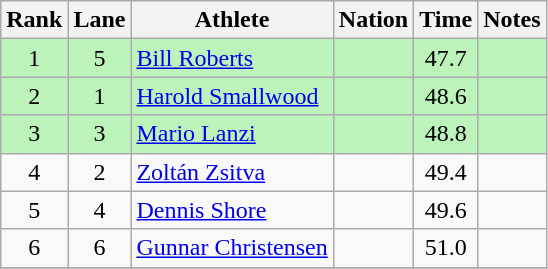<table class="wikitable sortable" style="text-align:center">
<tr>
<th>Rank</th>
<th>Lane</th>
<th>Athlete</th>
<th>Nation</th>
<th>Time</th>
<th>Notes</th>
</tr>
<tr bgcolor=bbf3bb>
<td>1</td>
<td>5</td>
<td align=left><a href='#'>Bill Roberts</a></td>
<td align=left></td>
<td>47.7</td>
<td></td>
</tr>
<tr bgcolor=bbf3bb>
<td>2</td>
<td>1</td>
<td align=left><a href='#'>Harold Smallwood</a></td>
<td align=left></td>
<td>48.6</td>
<td></td>
</tr>
<tr bgcolor=bbf3bb>
<td>3</td>
<td>3</td>
<td align=left><a href='#'>Mario Lanzi</a></td>
<td align=left></td>
<td>48.8</td>
<td></td>
</tr>
<tr>
<td>4</td>
<td>2</td>
<td align=left><a href='#'>Zoltán Zsitva</a></td>
<td align=left></td>
<td>49.4</td>
<td></td>
</tr>
<tr>
<td>5</td>
<td>4</td>
<td align=left><a href='#'>Dennis Shore</a></td>
<td align=left></td>
<td>49.6</td>
<td></td>
</tr>
<tr>
<td>6</td>
<td>6</td>
<td align=left><a href='#'>Gunnar Christensen</a></td>
<td align=left></td>
<td>51.0</td>
<td></td>
</tr>
<tr>
</tr>
</table>
